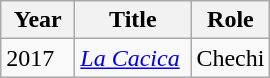<table class="wikitable sortable">
<tr>
<th width="42">Year</th>
<th width="70">Title</th>
<th>Role</th>
</tr>
<tr>
<td>2017</td>
<td><em><a href='#'>La Cacica</a></em></td>
<td>Chechi</td>
</tr>
</table>
